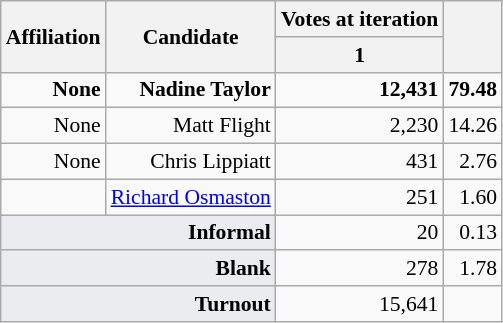<table class="wikitable col1left col2left" style="font-size:90%; text-align:right;">
<tr>
<th rowspan="2">Affiliation</th>
<th rowspan="2">Candidate</th>
<th colspan="1">Votes at iteration</th>
<th rowspan="2"></th>
</tr>
<tr>
<th>1</th>
</tr>
<tr>
<td><strong>None</strong></td>
<td><strong>Nadine Taylor</strong></td>
<td><strong>12,431</strong></td>
<td><strong>79.48</strong></td>
</tr>
<tr>
<td>None</td>
<td>Matt Flight</td>
<td>2,230</td>
<td>14.26</td>
</tr>
<tr>
<td>None</td>
<td>Chris Lippiatt</td>
<td>431</td>
<td>2.76</td>
</tr>
<tr>
<td></td>
<td><a href='#'>Richard Osmaston</a></td>
<td>251</td>
<td>1.60</td>
</tr>
<tr>
<td colspan="2" style="text-align:right; background-color:#eaecf0""><strong>Informal</strong></td>
<td colspan="1" style="text-align:right">20</td>
<td>0.13</td>
</tr>
<tr>
<td colspan="2" style="text-align:right; background-color:#eaecf0""><strong>Blank</strong></td>
<td colspan="1" style="text-align:right">278</td>
<td>1.78</td>
</tr>
<tr>
<td colspan="2" style="text-align:right; background-color:#eaecf0"><strong>Turnout</strong></td>
<td colspan="1" style="text-align:right">15,641</td>
<td></td>
</tr>
</table>
